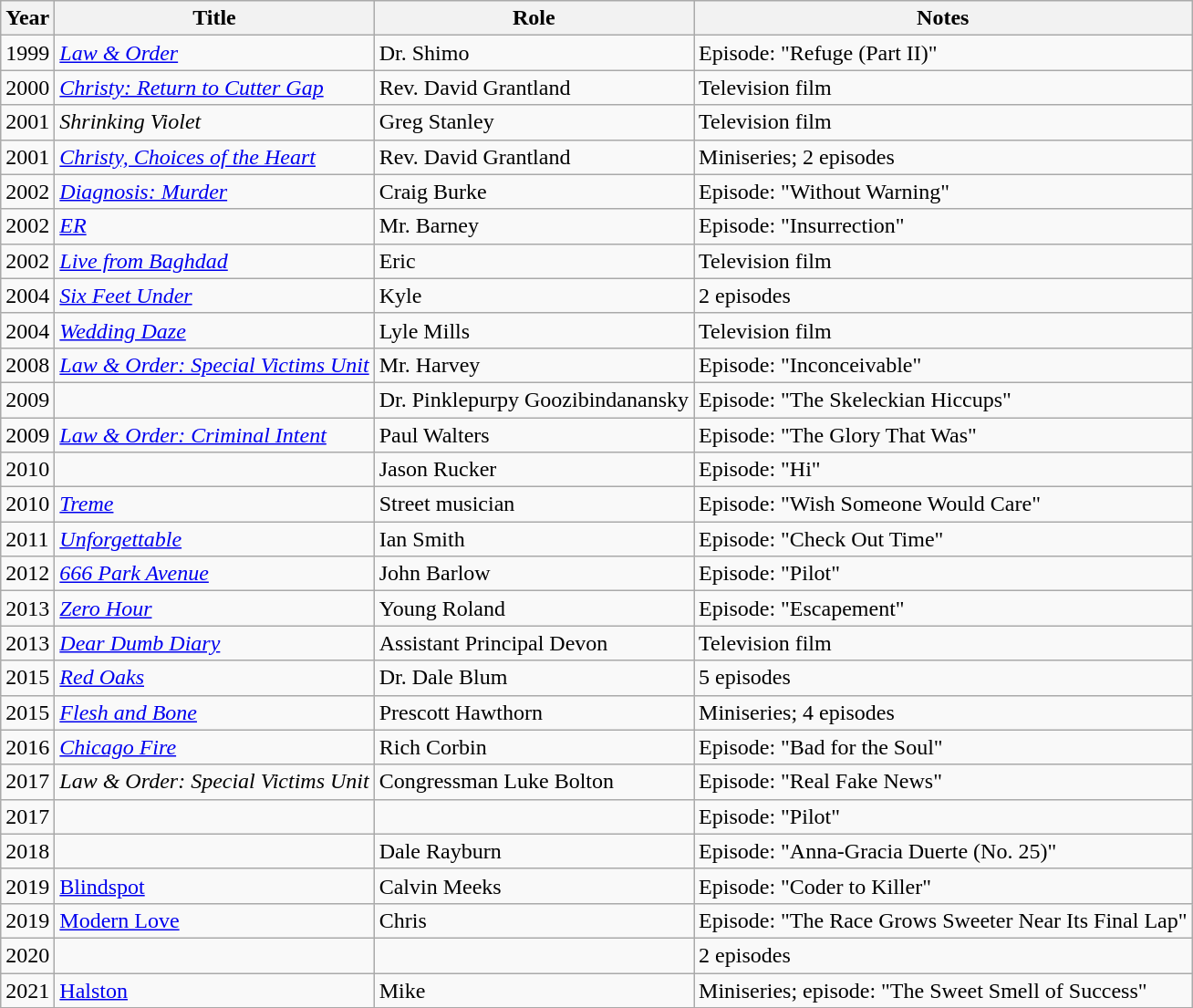<table class="wikitable sortable">
<tr>
<th>Year</th>
<th>Title</th>
<th>Role</th>
<th class="unsortable">Notes</th>
</tr>
<tr>
<td>1999</td>
<td><em><a href='#'>Law & Order</a></em></td>
<td>Dr. Shimo</td>
<td>Episode: "Refuge (Part II)"</td>
</tr>
<tr>
<td>2000</td>
<td><em><a href='#'>Christy: Return to Cutter Gap</a></em></td>
<td>Rev. David Grantland</td>
<td>Television film</td>
</tr>
<tr>
<td>2001</td>
<td><em>Shrinking Violet</em></td>
<td>Greg Stanley</td>
<td>Television film</td>
</tr>
<tr>
<td>2001</td>
<td><em><a href='#'>Christy, Choices of the Heart</a></em></td>
<td>Rev. David Grantland</td>
<td>Miniseries; 2 episodes</td>
</tr>
<tr>
<td>2002</td>
<td><em><a href='#'>Diagnosis: Murder</a></em></td>
<td>Craig Burke</td>
<td>Episode: "Without Warning"</td>
</tr>
<tr>
<td>2002</td>
<td><em><a href='#'>ER</a></em></td>
<td>Mr. Barney</td>
<td>Episode: "Insurrection"</td>
</tr>
<tr>
<td>2002</td>
<td><em><a href='#'>Live from Baghdad</a></em></td>
<td>Eric</td>
<td>Television film</td>
</tr>
<tr>
<td>2004</td>
<td><em><a href='#'>Six Feet Under</a></em></td>
<td>Kyle</td>
<td>2 episodes</td>
</tr>
<tr>
<td>2004</td>
<td><em><a href='#'>Wedding Daze</a></em></td>
<td>Lyle Mills</td>
<td>Television film</td>
</tr>
<tr>
<td>2008</td>
<td><em><a href='#'>Law & Order: Special Victims Unit</a></em></td>
<td>Mr. Harvey</td>
<td>Episode: "Inconceivable"</td>
</tr>
<tr>
<td>2009</td>
<td><em></em></td>
<td>Dr. Pinklepurpy Goozibindanansky</td>
<td>Episode: "The Skeleckian Hiccups"</td>
</tr>
<tr>
<td>2009</td>
<td><em><a href='#'>Law & Order: Criminal Intent</a></em></td>
<td>Paul Walters</td>
<td>Episode: "The Glory That Was"</td>
</tr>
<tr>
<td>2010</td>
<td><em></em></td>
<td>Jason Rucker</td>
<td>Episode: "Hi"</td>
</tr>
<tr>
<td>2010</td>
<td><em><a href='#'>Treme</a></em></td>
<td>Street musician</td>
<td>Episode: "Wish Someone Would Care"</td>
</tr>
<tr>
<td>2011</td>
<td><em><a href='#'>Unforgettable</a></em></td>
<td>Ian Smith</td>
<td>Episode: "Check Out Time"</td>
</tr>
<tr>
<td>2012</td>
<td><em><a href='#'>666 Park Avenue</a></em></td>
<td>John Barlow</td>
<td>Episode: "Pilot"</td>
</tr>
<tr>
<td>2013</td>
<td><em><a href='#'>Zero Hour</a></em></td>
<td>Young Roland</td>
<td>Episode: "Escapement"</td>
</tr>
<tr>
<td>2013</td>
<td><em><a href='#'>Dear Dumb Diary</a></em></td>
<td>Assistant Principal Devon</td>
<td>Television film</td>
</tr>
<tr>
<td>2015</td>
<td><em><a href='#'>Red Oaks</a></em></td>
<td>Dr. Dale Blum</td>
<td>5 episodes</td>
</tr>
<tr>
<td>2015</td>
<td><em><a href='#'>Flesh and Bone</a></em></td>
<td>Prescott Hawthorn</td>
<td>Miniseries; 4 episodes</td>
</tr>
<tr>
<td>2016</td>
<td><em><a href='#'>Chicago Fire</a></em></td>
<td>Rich Corbin</td>
<td>Episode: "Bad for the Soul"</td>
</tr>
<tr>
<td>2017</td>
<td><em>Law & Order: Special Victims Unit</td>
<td>Congressman Luke Bolton</td>
<td>Episode: "Real Fake News"</td>
</tr>
<tr>
<td>2017</td>
<td></em><em></td>
<td></td>
<td>Episode: "Pilot"</td>
</tr>
<tr>
<td>2018</td>
<td></em><em></td>
<td>Dale Rayburn</td>
<td>Episode: "Anna-Gracia Duerte (No. 25)"</td>
</tr>
<tr>
<td>2019</td>
<td></em><a href='#'>Blindspot</a><em></td>
<td>Calvin Meeks</td>
<td>Episode: "Coder to Killer"</td>
</tr>
<tr>
<td>2019</td>
<td></em><a href='#'>Modern Love</a><em></td>
<td>Chris</td>
<td>Episode: "The Race Grows Sweeter Near Its Final Lap"</td>
</tr>
<tr>
<td>2020</td>
<td></em><em></td>
<td></td>
<td>2 episodes</td>
</tr>
<tr>
<td>2021</td>
<td></em><a href='#'>Halston</a><em></td>
<td>Mike</td>
<td>Miniseries; episode: "The Sweet Smell of Success"</td>
</tr>
</table>
